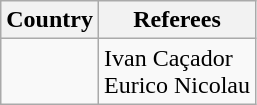<table class="wikitable">
<tr>
<th>Country</th>
<th>Referees</th>
</tr>
<tr>
<td></td>
<td>Ivan Caçador<br>Eurico Nicolau</td>
</tr>
</table>
